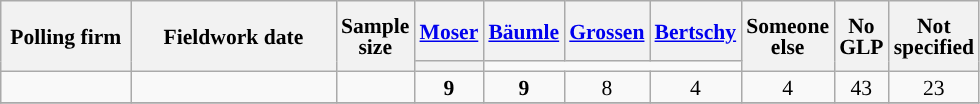<table class="wikitable" style="text-align:center;font-size:90%;line-height:14px;">
<tr style="height:40px;">
<th style="width:80px;" rowspan="2">Polling firm</th>
<th style="width:130px;" rowspan="2">Fieldwork date</th>
<th style="width:35px;" rowspan="2">Sample<br>size</th>
<th><a href='#'>Moser</a></th>
<th><a href='#'>Bäumle</a></th>
<th><a href='#'>Grossen</a></th>
<th><a href='#'>Bertschy</a></th>
<th rowspan=2>Someone<br>else</th>
<th rowspan=2>No<br>GLP</th>
<th rowspan=2>Not<br>specified</th>
</tr>
<tr>
<th style="background:"></th>
</tr>
<tr>
<td></td>
<td></td>
<td></td>
<td style="background:#"><strong>9</strong></td>
<td style="background:#"><strong>9</strong></td>
<td>8</td>
<td>4</td>
<td>4</td>
<td>43</td>
<td>23</td>
</tr>
<tr>
</tr>
</table>
